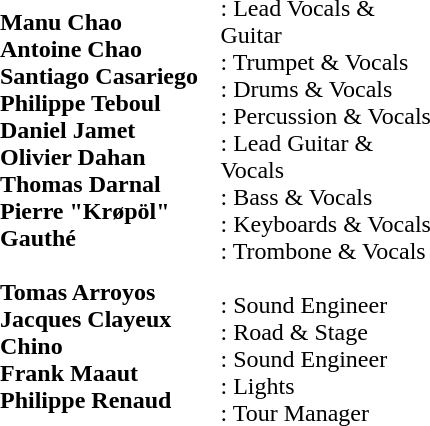<table border="0" cellpadding="0" cellspacing="0" style="border-collapse: collapse" bordercolor="#111111" width="288" id="AutoNumber1">
<tr ---->
<td width="147"><strong>Manu Chao</strong><br><strong>Antoine Chao</strong><br><strong>Santiago Casariego</strong><br><strong>Philippe Teboul</strong><br><strong>Daniel Jamet</strong><br><strong>Olivier Dahan</strong><br><strong>Thomas Darnal</strong><br><strong>Pierre "Krøpöl" Gauthé</strong><br><br><strong>Tomas Arroyos</strong><br><strong>Jacques Clayeux</strong><br><strong>Chino</strong><br><strong>Frank Maaut</strong><br><strong>Philippe Renaud</strong></td>
<td width="141">: Lead Vocals & Guitar<br>: Trumpet & Vocals<br>: Drums & Vocals<br>: Percussion & Vocals<br>: Lead Guitar & Vocals<br>: Bass & Vocals<br>: Keyboards & Vocals<br>: Trombone & Vocals<br><br>: Sound Engineer<br>: Road & Stage<br>: Sound Engineer<br>: Lights<br>: Tour Manager</td>
</tr>
</table>
